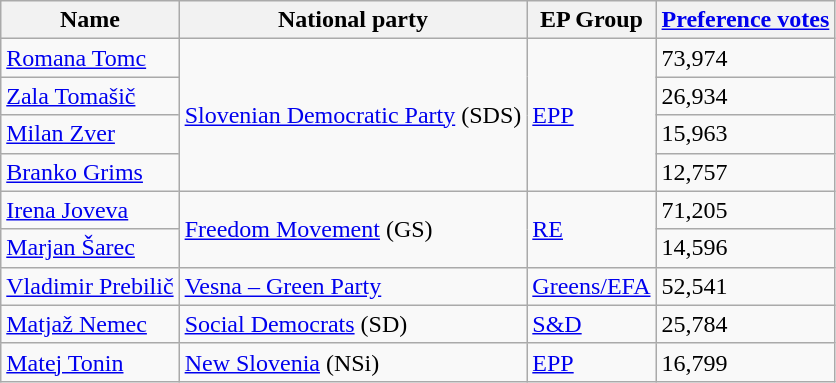<table class="sortable wikitable">
<tr>
<th>Name</th>
<th>National party</th>
<th>EP Group</th>
<th><a href='#'>Preference votes</a></th>
</tr>
<tr>
<td><a href='#'>Romana Tomc</a></td>
<td rowspan="4"> <a href='#'>Slovenian Democratic Party</a> (SDS)</td>
<td rowspan="4"> <a href='#'>EPP</a></td>
<td>73,974</td>
</tr>
<tr>
<td><a href='#'>Zala Tomašič</a></td>
<td>26,934</td>
</tr>
<tr>
<td><a href='#'>Milan Zver</a></td>
<td>15,963</td>
</tr>
<tr>
<td><a href='#'>Branko Grims</a></td>
<td>12,757</td>
</tr>
<tr>
<td><a href='#'>Irena Joveva</a></td>
<td rowspan="2"> <a href='#'>Freedom Movement</a> (GS)</td>
<td rowspan="2"> <a href='#'>RE</a></td>
<td>71,205</td>
</tr>
<tr>
<td><a href='#'>Marjan Šarec</a></td>
<td>14,596</td>
</tr>
<tr>
<td><a href='#'>Vladimir Prebilič</a></td>
<td> <a href='#'>Vesna – Green Party</a></td>
<td> <a href='#'>Greens/EFA</a></td>
<td>52,541</td>
</tr>
<tr>
<td><a href='#'>Matjaž Nemec</a></td>
<td> <a href='#'>Social Democrats</a> (SD)</td>
<td> <a href='#'>S&D</a></td>
<td>25,784</td>
</tr>
<tr>
<td><a href='#'>Matej Tonin</a></td>
<td> <a href='#'>New Slovenia</a> (NSi)</td>
<td> <a href='#'>EPP</a></td>
<td>16,799</td>
</tr>
</table>
